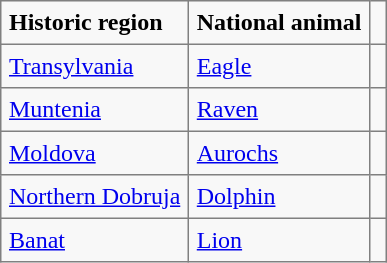<table border=1 cellspacing=0 cellpadding=5 style="border-collapse: collapse; background:#f8f8f8;">
<tr>
<th align=left>Historic region</th>
<th>National animal</th>
</tr>
<tr>
<td><a href='#'>Transylvania</a></td>
<td><a href='#'>Eagle</a></td>
<td></td>
</tr>
<tr>
<td><a href='#'>Muntenia</a></td>
<td><a href='#'>Raven</a></td>
<td></td>
</tr>
<tr>
<td><a href='#'>Moldova</a></td>
<td><a href='#'>Aurochs</a></td>
<td></td>
</tr>
<tr>
<td><a href='#'>Northern Dobruja</a></td>
<td><a href='#'>Dolphin</a></td>
<td></td>
</tr>
<tr>
<td><a href='#'>Banat</a></td>
<td><a href='#'>Lion</a></td>
<td></td>
</tr>
</table>
